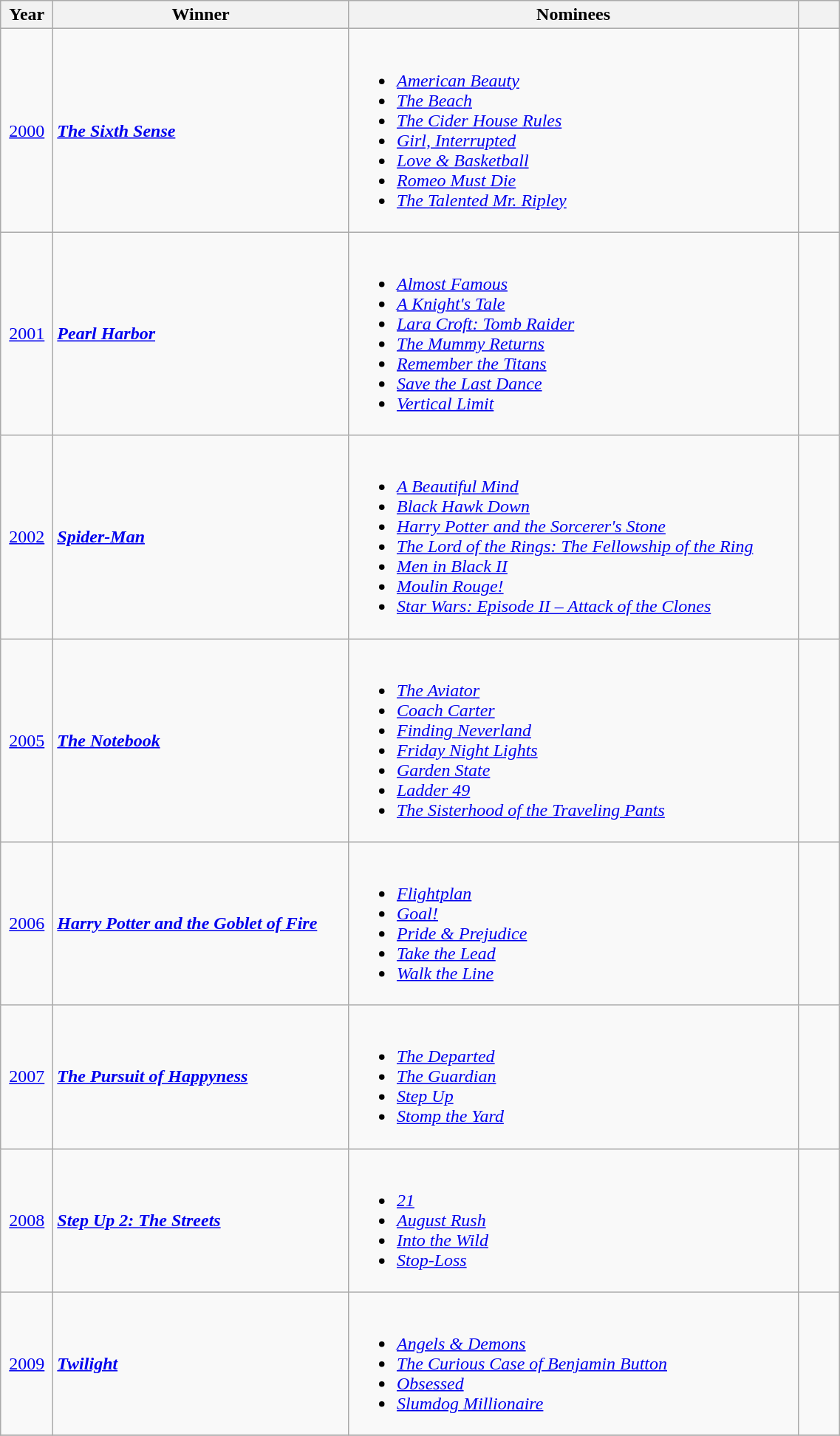<table class="wikitable" width="60%">
<tr>
<th width="40px">Year</th>
<th>Winner</th>
<th>Nominees</th>
<th width="30px"></th>
</tr>
<tr>
<td style="text-align: center;"><a href='#'>2000</a></td>
<td><strong><em><a href='#'>The Sixth Sense</a></em></strong></td>
<td><br><ul><li><em><a href='#'>American Beauty</a></em></li><li><em><a href='#'>The Beach</a></em></li><li><em><a href='#'>The Cider House Rules</a></em></li><li><em><a href='#'>Girl, Interrupted</a></em></li><li><em><a href='#'>Love & Basketball</a></em></li><li><em><a href='#'>Romeo Must Die</a></em></li><li><em><a href='#'>The Talented Mr. Ripley</a></em></li></ul></td>
<td style="text-align: center;"></td>
</tr>
<tr>
<td style="text-align: center;"><a href='#'>2001</a></td>
<td><strong><em><a href='#'>Pearl Harbor</a></em></strong></td>
<td><br><ul><li><em><a href='#'>Almost Famous</a></em></li><li><em><a href='#'>A Knight's Tale</a></em></li><li><em><a href='#'>Lara Croft: Tomb Raider</a></em></li><li><em><a href='#'>The Mummy Returns</a></em></li><li><em><a href='#'>Remember the Titans</a></em></li><li><em><a href='#'>Save the Last Dance</a></em></li><li><em><a href='#'>Vertical Limit</a></em></li></ul></td>
<td style="text-align: center;"></td>
</tr>
<tr>
<td style="text-align: center;"><a href='#'>2002</a></td>
<td><strong><em><a href='#'>Spider-Man</a></em></strong></td>
<td><br><ul><li><em><a href='#'>A Beautiful Mind</a></em></li><li><em><a href='#'>Black Hawk Down</a></em></li><li><em><a href='#'>Harry Potter and the Sorcerer's Stone</a></em></li><li><em><a href='#'>The Lord of the Rings: The Fellowship of the Ring</a></em></li><li><em><a href='#'>Men in Black II</a></em></li><li><em><a href='#'>Moulin Rouge!</a></em></li><li><em><a href='#'>Star Wars: Episode II – Attack of the Clones</a></em></li></ul></td>
<td style="text-align: center;"></td>
</tr>
<tr>
<td style="text-align: center;"><a href='#'>2005</a></td>
<td><strong><em><a href='#'>The Notebook</a></em></strong></td>
<td><br><ul><li><em><a href='#'>The Aviator</a></em></li><li><em><a href='#'>Coach Carter</a></em></li><li><em><a href='#'>Finding Neverland</a></em></li><li><em><a href='#'>Friday Night Lights</a></em></li><li><em><a href='#'>Garden State</a></em></li><li><em><a href='#'>Ladder 49</a></em></li><li><em><a href='#'>The Sisterhood of the Traveling Pants</a></em></li></ul></td>
<td style="text-align: center;"></td>
</tr>
<tr>
<td style="text-align: center;"><a href='#'>2006</a></td>
<td><strong><em><a href='#'>Harry Potter and the Goblet of Fire</a></em></strong></td>
<td><br><ul><li><em><a href='#'>Flightplan</a></em></li><li><em><a href='#'>Goal!</a></em></li><li><em><a href='#'>Pride & Prejudice</a></em></li><li><em><a href='#'>Take the Lead</a></em></li><li><em><a href='#'>Walk the Line</a></em></li></ul></td>
<td style="text-align: center;"></td>
</tr>
<tr>
<td style="text-align: center;"><a href='#'>2007</a></td>
<td><strong><em><a href='#'>The Pursuit of Happyness</a></em></strong></td>
<td><br><ul><li><em><a href='#'>The Departed</a></em></li><li><em><a href='#'>The Guardian</a></em></li><li><em><a href='#'>Step Up</a></em></li><li><em><a href='#'>Stomp the Yard</a></em></li></ul></td>
<td style="text-align: center;"></td>
</tr>
<tr>
<td style="text-align: center;"><a href='#'>2008</a></td>
<td><strong><em><a href='#'>Step Up 2: The Streets</a></em></strong></td>
<td><br><ul><li><em><a href='#'>21</a></em></li><li><em><a href='#'>August Rush</a></em></li><li><em><a href='#'>Into the Wild</a></em></li><li><em><a href='#'>Stop-Loss</a></em></li></ul></td>
<td style="text-align: center;"></td>
</tr>
<tr>
<td style="text-align: center;"><a href='#'>2009</a></td>
<td><strong><em><a href='#'>Twilight</a></em></strong></td>
<td><br><ul><li><em><a href='#'>Angels & Demons</a></em></li><li><em><a href='#'>The Curious Case of Benjamin Button</a></em></li><li><em><a href='#'>Obsessed</a></em></li><li><em><a href='#'>Slumdog Millionaire</a></em></li></ul></td>
<td style="text-align: center;"></td>
</tr>
<tr>
</tr>
</table>
